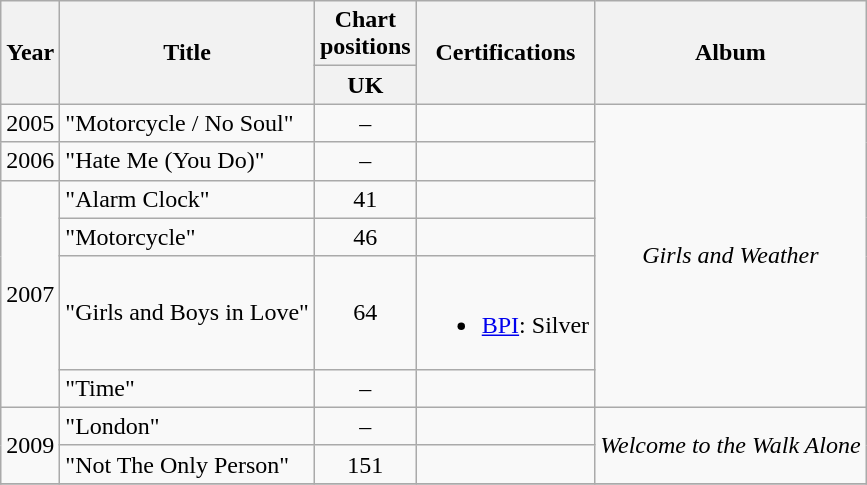<table class="wikitable" style="text-align:center">
<tr>
<th rowspan=2><strong>Year</strong></th>
<th rowspan=2><strong>Title</strong></th>
<th colspan=1><strong>Chart<br>positions</strong></th>
<th rowspan=2><strong>Certifications</strong></th>
<th rowspan=2><strong>Album</strong></th>
</tr>
<tr>
<th><strong>UK</strong></th>
</tr>
<tr>
<td>2005</td>
<td style="text-align:left;">"Motorcycle / No Soul"</td>
<td>–</td>
<td></td>
<td rowspan=6><em>Girls and Weather</em></td>
</tr>
<tr>
<td>2006</td>
<td style="text-align:left;">"Hate Me (You Do)"</td>
<td>–</td>
<td></td>
</tr>
<tr>
<td rowspan=4>2007</td>
<td style="text-align:left;">"Alarm Clock"</td>
<td>41</td>
<td></td>
</tr>
<tr>
<td style="text-align:left;">"Motorcycle"</td>
<td>46</td>
<td></td>
</tr>
<tr>
<td style="text-align:left;">"Girls and Boys in Love"</td>
<td>64</td>
<td><br><ul><li><a href='#'>BPI</a>: Silver</li></ul></td>
</tr>
<tr>
<td style="text-align:left;">"Time"</td>
<td>–</td>
<td></td>
</tr>
<tr>
<td rowspan=2>2009</td>
<td style="text-align:left;">"London"</td>
<td>–</td>
<td></td>
<td rowspan=2><em>Welcome to the Walk Alone</em></td>
</tr>
<tr>
<td style="text-align:left;">"Not The Only Person"</td>
<td>151</td>
<td></td>
</tr>
<tr>
</tr>
</table>
